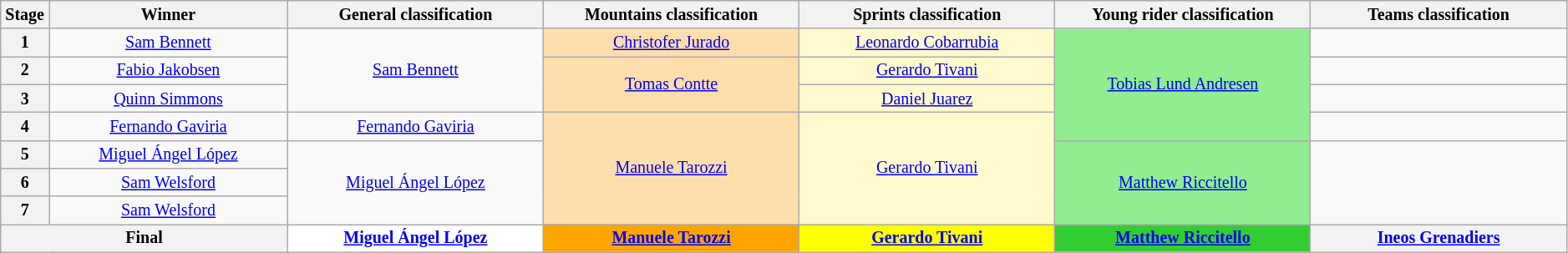<table class="wikitable" style="text-align: center; font-size:smaller;">
<tr style="background:#EFEFEF;">
<th scope="col" width="1%">Stage</th>
<th scope="col" width="14%">Winner</th>
<th scope="col" width="15%">General classification<br></th>
<th scope="col" width="15%">Mountains classification<br></th>
<th scope="col" width="15%">Sprints classification<br></th>
<th scope="col" width="15%">Young rider classification<br></th>
<th scope="col" width="15%">Teams classification</th>
</tr>
<tr>
<th>1</th>
<td><a href='#'>Sam Bennett</a></td>
<td style="background:offwhite;" rowspan="3"><a href='#'>Sam Bennett</a></td>
<td style="background:navajowhite;"><a href='#'>Christofer Jurado</a></td>
<td style="background:LemonChiffon;"><a href='#'>Leonardo Cobarrubia</a></td>
<td style="background:lightgreen;" rowspan="4"><a href='#'>Tobias Lund Andresen</a></td>
<td></td>
</tr>
<tr>
<th>2</th>
<td><a href='#'>Fabio Jakobsen</a></td>
<td style="background:navajowhite;" rowspan="2"><a href='#'>Tomas Contte</a></td>
<td style="background:LemonChiffon;"><a href='#'>Gerardo Tivani</a></td>
<td></td>
</tr>
<tr>
<th>3</th>
<td><a href='#'>Quinn Simmons</a></td>
<td style="background:LemonChiffon;"><a href='#'>Daniel Juarez</a></td>
<td></td>
</tr>
<tr>
<th>4</th>
<td><a href='#'>Fernando Gaviria</a></td>
<td style="background:offwhite;"><a href='#'>Fernando Gaviria</a></td>
<td style="background:navajowhite;" rowspan="4"><a href='#'>Manuele Tarozzi</a></td>
<td style="background:LemonChiffon;" rowspan="4"><a href='#'>Gerardo Tivani</a></td>
<td></td>
</tr>
<tr>
<th>5</th>
<td><a href='#'>Miguel Ángel López</a></td>
<td style="background:offwhite;" rowspan="3"><a href='#'>Miguel Ángel López</a></td>
<td style="background:lightgreen;" rowspan="3"><a href='#'>Matthew Riccitello</a></td>
<td rowspan="3"></td>
</tr>
<tr>
<th>6</th>
<td><a href='#'>Sam Welsford</a></td>
</tr>
<tr>
<th>7</th>
<td><a href='#'>Sam Welsford</a></td>
</tr>
<tr>
<th scope="row" colspan="2">Final</th>
<th style="background:white;" width="15%"><a href='#'>Miguel Ángel López</a></th>
<th style="background:orange;" width="15%"><a href='#'>Manuele Tarozzi</a></th>
<th style="background:yellow;" width="15%"><a href='#'>Gerardo Tivani</a></th>
<th style="background:limegreen;" width="15%"><a href='#'>Matthew Riccitello</a></th>
<th width="15%"><a href='#'>Ineos Grenadiers</a></th>
</tr>
</table>
